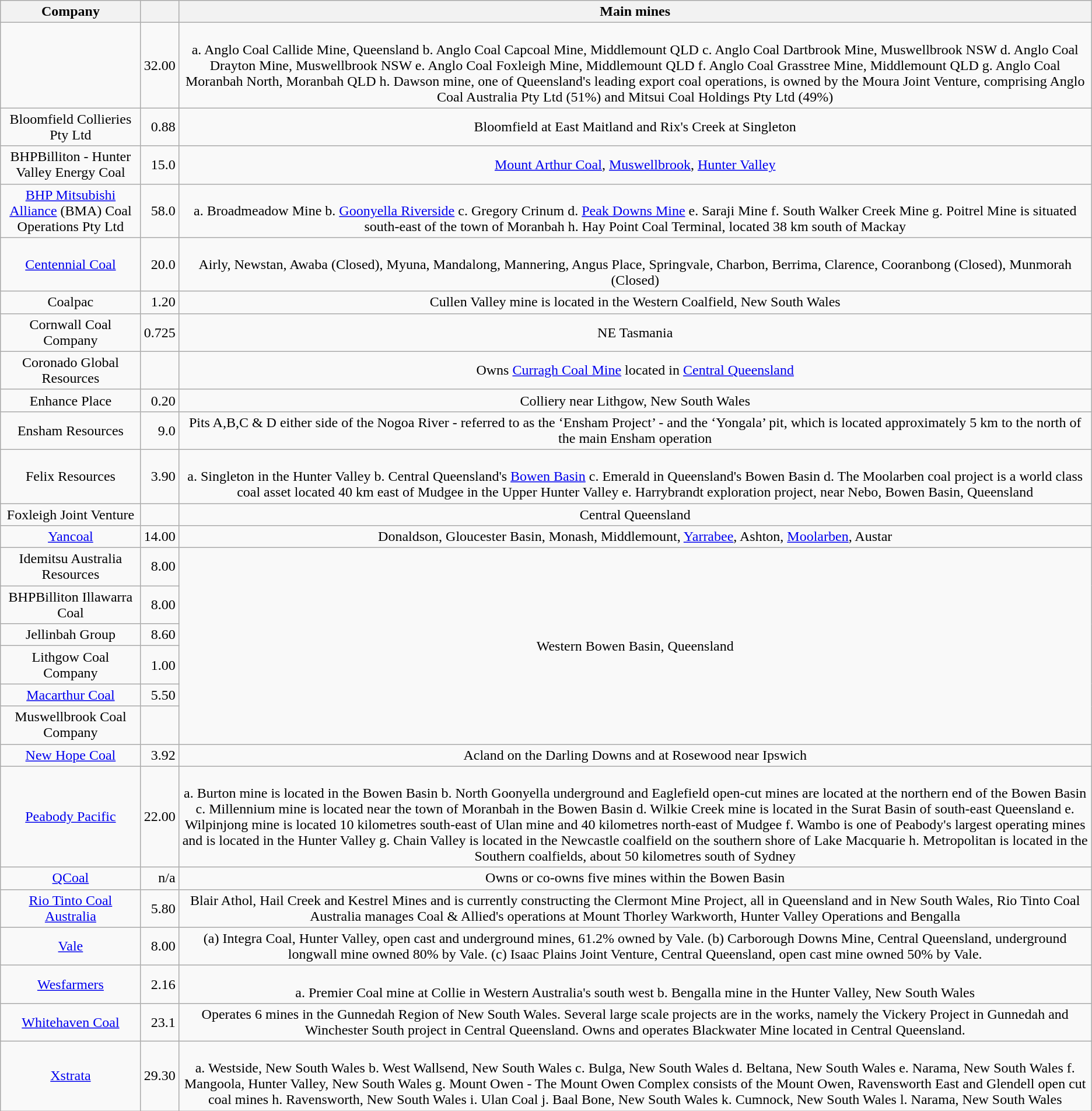<table class="wikitable sortable" align="center" style="text-align:center">
<tr>
<th>Company</th>
<th><br></th>
<th>Main mines</th>
</tr>
<tr>
<td></td>
<td align=right>32.00</td>
<td><br>a. Anglo Coal Callide Mine, Queensland 
b. Anglo Coal Capcoal Mine, Middlemount QLD 
c. Anglo Coal Dartbrook Mine, Muswellbrook NSW 
d. Anglo Coal Drayton Mine, Muswellbrook NSW 
e. Anglo Coal Foxleigh Mine, Middlemount QLD 
f. Anglo Coal Grasstree Mine, Middlemount QLD 
g. Anglo Coal Moranbah North, Moranbah QLD 
h. Dawson mine, one of Queensland's leading export coal operations, is owned by the Moura Joint Venture, comprising Anglo Coal Australia Pty Ltd (51%) and Mitsui Coal Holdings Pty Ltd (49%)</td>
</tr>
<tr>
<td>Bloomfield Collieries Pty Ltd</td>
<td align=right>0.88</td>
<td>Bloomfield at East Maitland and Rix's Creek at Singleton</td>
</tr>
<tr>
<td>BHPBilliton - Hunter Valley Energy Coal</td>
<td align=right>15.0</td>
<td><a href='#'>Mount Arthur Coal</a>, <a href='#'>Muswellbrook</a>, <a href='#'>Hunter Valley</a></td>
</tr>
<tr>
<td><a href='#'>BHP Mitsubishi Alliance</a> (BMA) Coal Operations Pty Ltd</td>
<td align=right>58.0</td>
<td><br>a. Broadmeadow Mine 
b. <a href='#'>Goonyella Riverside</a> 
c. Gregory Crinum 
d. <a href='#'>Peak Downs Mine</a> 
e. Saraji Mine 
f. South Walker Creek Mine 
g. Poitrel Mine is situated south-east of the town of Moranbah 
h. Hay Point Coal Terminal, located 38 km south of Mackay</td>
</tr>
<tr>
<td><a href='#'>Centennial Coal</a></td>
<td align=right>20.0</td>
<td><br>Airly, Newstan, 
Awaba (Closed), 
Myuna, 
Mandalong, 
Mannering, 
Angus Place,
Springvale, 
Charbon, 
Berrima, 
Clarence, 
Cooranbong (Closed), 
Munmorah (Closed)</td>
</tr>
<tr>
<td>Coalpac</td>
<td align=right>1.20</td>
<td>Cullen Valley mine is located in the Western Coalfield, New South Wales</td>
</tr>
<tr>
<td>Cornwall Coal Company</td>
<td align=right>0.725</td>
<td>NE Tasmania</td>
</tr>
<tr>
<td>Coronado Global Resources</td>
<td></td>
<td>Owns <a href='#'>Curragh Coal Mine</a> located in <a href='#'>Central Queensland</a></td>
</tr>
<tr>
<td>Enhance Place</td>
<td align=right>0.20</td>
<td>Colliery near Lithgow, New South Wales</td>
</tr>
<tr>
<td>Ensham Resources</td>
<td align=right>9.0</td>
<td>Pits A,B,C & D either side of the Nogoa River - referred to as the ‘Ensham Project’ - and the ‘Yongala’ pit, which is located approximately 5 km to the north of the main Ensham operation</td>
</tr>
<tr>
<td>Felix Resources</td>
<td align=right>3.90</td>
<td><br>a. Singleton in the Hunter Valley 
b. Central Queensland's <a href='#'>Bowen Basin</a> 
c. Emerald in Queensland's Bowen Basin 
d. The Moolarben coal project is a world class coal asset located 40 km east of Mudgee in the Upper Hunter Valley 
e. Harrybrandt exploration project, near Nebo, Bowen Basin, Queensland</td>
</tr>
<tr>
<td>Foxleigh Joint Venture</td>
<td align=right></td>
<td>Central Queensland</td>
</tr>
<tr>
<td><a href='#'>Yancoal</a></td>
<td align=right>14.00</td>
<td>Donaldson, Gloucester Basin, Monash, Middlemount, <a href='#'>Yarrabee</a>, Ashton, <a href='#'>Moolarben</a>, Austar</td>
</tr>
<tr>
<td>Idemitsu Australia Resources</td>
<td align=right>8.00</td>
<td rowspan="6">Western Bowen Basin, Queensland</td>
</tr>
<tr>
<td>BHPBilliton Illawarra Coal</td>
<td align=right>8.00</td>
</tr>
<tr>
<td>Jellinbah Group</td>
<td align=right>8.60</td>
</tr>
<tr>
<td>Lithgow Coal Company</td>
<td align=right>1.00</td>
</tr>
<tr>
<td><a href='#'>Macarthur Coal</a></td>
<td align=right>5.50</td>
</tr>
<tr>
<td>Muswellbrook Coal Company</td>
<td align=right></td>
</tr>
<tr>
<td><a href='#'>New Hope Coal</a></td>
<td align=right>3.92</td>
<td>Acland on the Darling Downs and at Rosewood near Ipswich</td>
</tr>
<tr>
<td><a href='#'>Peabody Pacific</a></td>
<td align=right>22.00</td>
<td><br>a. Burton mine is located in the Bowen Basin 
b. North Goonyella underground and Eaglefield open-cut mines are located at the northern end of the Bowen Basin 
c. Millennium mine is located near the town of Moranbah in the Bowen Basin 
d. Wilkie Creek mine is located in the Surat Basin of south-east Queensland 
e. Wilpinjong mine is located 10 kilometres south-east of Ulan mine and 40 kilometres north-east of Mudgee 
f. Wambo is one of Peabody's largest operating mines and is located in the Hunter Valley 
g. Chain Valley is located in the Newcastle coalfield on the southern shore of Lake Macquarie 
h. Metropolitan is located in the Southern coalfields, about 50 kilometres south of Sydney</td>
</tr>
<tr>
<td><a href='#'>QCoal</a></td>
<td align=right>n/a</td>
<td>Owns or co-owns five mines within the Bowen Basin</td>
</tr>
<tr>
<td><a href='#'>Rio Tinto Coal Australia</a></td>
<td align=right>5.80</td>
<td>Blair Athol, Hail Creek and Kestrel Mines and is currently constructing the Clermont Mine Project, all in Queensland and in New South Wales, Rio Tinto Coal Australia manages Coal & Allied's operations at Mount Thorley Warkworth, Hunter Valley Operations and Bengalla</td>
</tr>
<tr>
<td><a href='#'>Vale</a></td>
<td align=right>8.00</td>
<td>(a) Integra Coal, Hunter Valley, open cast and underground mines, 61.2% owned by Vale. (b) Carborough Downs Mine, Central Queensland, underground longwall mine owned 80% by Vale. (c) Isaac Plains Joint Venture, Central Queensland, open cast mine owned 50% by Vale.</td>
</tr>
<tr>
<td><a href='#'>Wesfarmers</a></td>
<td align=right>2.16</td>
<td><br>a. Premier Coal mine at Collie in Western Australia's south west 
b. Bengalla mine in the Hunter Valley, New South Wales</td>
</tr>
<tr>
<td><a href='#'>Whitehaven Coal</a></td>
<td align=right>23.1</td>
<td>Operates 6 mines in the Gunnedah Region of New South Wales. Several large scale projects are in the works, namely the Vickery Project in Gunnedah and Winchester South project in Central Queensland. Owns and operates Blackwater Mine located in Central Queensland.</td>
</tr>
<tr>
<td><a href='#'>Xstrata</a></td>
<td align=right>29.30</td>
<td><br>a. Westside, New South Wales  
b. West Wallsend, New South Wales 
c. Bulga, New South Wales 
d. Beltana, New South Wales 
e. Narama, New South Wales 
f. Mangoola, Hunter Valley, New South Wales 
g. Mount Owen - The Mount Owen Complex consists of the Mount Owen, Ravensworth East and Glendell open cut coal mines 
h. Ravensworth, New South Wales 
i. Ulan Coal 
j. Baal Bone, New South Wales 
k. Cumnock, New South Wales 
l. Narama, New South Wales</td>
</tr>
</table>
